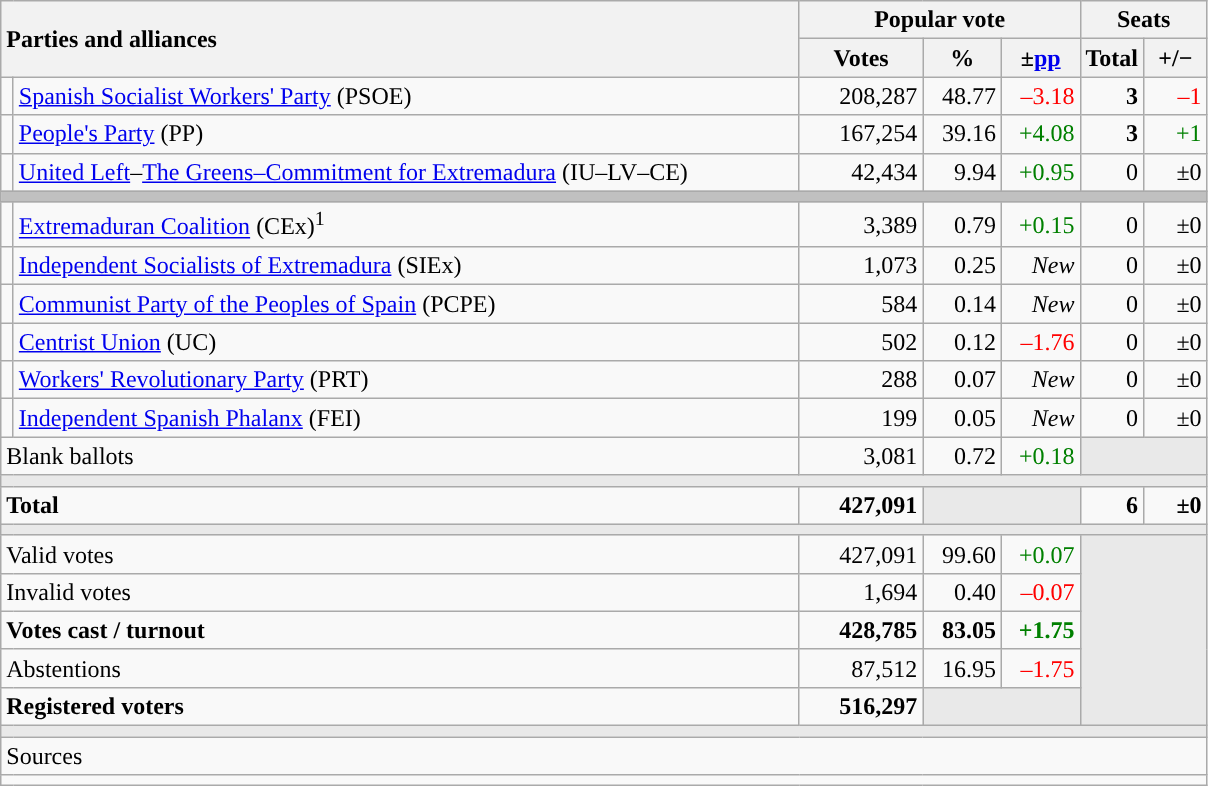<table class="wikitable" style="text-align:right;">
<tr>
<th style="text-align:left;" rowspan="2" colspan="2" width="525">Parties and alliances</th>
<th colspan="3">Popular vote</th>
<th colspan="2">Seats</th>
</tr>
<tr>
<th width="75">Votes</th>
<th width="45">%</th>
<th width="45">±<a href='#'>pp</a></th>
<th width="35">Total</th>
<th width="35">+/−</th>
</tr>
<tr>
<td width="1" style="color:inherit;background:"></td>
<td align="left"><a href='#'>Spanish Socialist Workers' Party</a> (PSOE)</td>
<td>208,287</td>
<td>48.77</td>
<td style="color:red;">–3.18</td>
<td><strong>3</strong></td>
<td style="color:red;">–1</td>
</tr>
<tr>
<td style="color:inherit;background:"></td>
<td align="left"><a href='#'>People's Party</a> (PP)</td>
<td>167,254</td>
<td>39.16</td>
<td style="color:green;">+4.08</td>
<td><strong>3</strong></td>
<td style="color:green;">+1</td>
</tr>
<tr>
<td style="color:inherit;background:"></td>
<td align="left"><a href='#'>United Left</a>–<a href='#'>The Greens–Commitment for Extremadura</a> (IU–LV–CE)</td>
<td>42,434</td>
<td>9.94</td>
<td style="color:green;">+0.95</td>
<td>0</td>
<td>±0</td>
</tr>
<tr>
<td colspan="7" bgcolor="#C0C0C0"></td>
</tr>
<tr>
<td style="color:inherit;background:"></td>
<td align="left"><a href='#'>Extremaduran Coalition</a> (CEx)<sup>1</sup></td>
<td>3,389</td>
<td>0.79</td>
<td style="color:green;">+0.15</td>
<td>0</td>
<td>±0</td>
</tr>
<tr>
<td style="color:inherit;background:"></td>
<td align="left"><a href='#'>Independent Socialists of Extremadura</a> (SIEx)</td>
<td>1,073</td>
<td>0.25</td>
<td><em>New</em></td>
<td>0</td>
<td>±0</td>
</tr>
<tr>
<td style="color:inherit;background:"></td>
<td align="left"><a href='#'>Communist Party of the Peoples of Spain</a> (PCPE)</td>
<td>584</td>
<td>0.14</td>
<td><em>New</em></td>
<td>0</td>
<td>±0</td>
</tr>
<tr>
<td style="color:inherit;background:"></td>
<td align="left"><a href='#'>Centrist Union</a> (UC)</td>
<td>502</td>
<td>0.12</td>
<td style="color:red;">–1.76</td>
<td>0</td>
<td>±0</td>
</tr>
<tr>
<td style="color:inherit;background:"></td>
<td align="left"><a href='#'>Workers' Revolutionary Party</a> (PRT)</td>
<td>288</td>
<td>0.07</td>
<td><em>New</em></td>
<td>0</td>
<td>±0</td>
</tr>
<tr>
<td style="color:inherit;background:"></td>
<td align="left"><a href='#'>Independent Spanish Phalanx</a> (FEI)</td>
<td>199</td>
<td>0.05</td>
<td><em>New</em></td>
<td>0</td>
<td>±0</td>
</tr>
<tr>
<td align="left" colspan="2">Blank ballots</td>
<td>3,081</td>
<td>0.72</td>
<td style="color:green;">+0.18</td>
<td bgcolor="#E9E9E9" colspan="2"></td>
</tr>
<tr>
<td colspan="7" bgcolor="#E9E9E9"></td>
</tr>
<tr style="font-weight:bold;">
<td align="left" colspan="2">Total</td>
<td>427,091</td>
<td bgcolor="#E9E9E9" colspan="2"></td>
<td>6</td>
<td>±0</td>
</tr>
<tr>
<td colspan="7" bgcolor="#E9E9E9"></td>
</tr>
<tr>
<td align="left" colspan="2">Valid votes</td>
<td>427,091</td>
<td>99.60</td>
<td style="color:green;">+0.07</td>
<td bgcolor="#E9E9E9" colspan="2" rowspan="5"></td>
</tr>
<tr>
<td align="left" colspan="2">Invalid votes</td>
<td>1,694</td>
<td>0.40</td>
<td style="color:red;">–0.07</td>
</tr>
<tr style="font-weight:bold;">
<td align="left" colspan="2">Votes cast / turnout</td>
<td>428,785</td>
<td>83.05</td>
<td style="color:green;">+1.75</td>
</tr>
<tr>
<td align="left" colspan="2">Abstentions</td>
<td>87,512</td>
<td>16.95</td>
<td style="color:red;">–1.75</td>
</tr>
<tr style="font-weight:bold;">
<td align="left" colspan="2">Registered voters</td>
<td>516,297</td>
<td bgcolor="#E9E9E9" colspan="2"></td>
</tr>
<tr>
<td colspan="7" bgcolor="#E9E9E9"></td>
</tr>
<tr>
<td align="left" colspan="7">Sources</td>
</tr>
<tr>
<td colspan="7" style="text-align:left; max-width:790px;"></td>
</tr>
</table>
